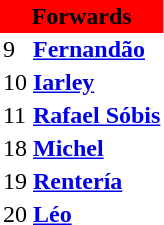<table class="toccolours" border="0" cellpadding="2" cellspacing="0" align="left" style="margin:0.5em;">
<tr>
<th colspan="2" align=center bgcolor="#FF0000"><span>Forwards</span></th>
</tr>
<tr>
<td>9</td>
<td><strong><a href='#'>Fernandão</a></strong></td>
</tr>
<tr>
<td>10</td>
<td><strong><a href='#'>Iarley</a></strong></td>
</tr>
<tr>
<td>11</td>
<td><strong><a href='#'>Rafael Sóbis</a></strong></td>
</tr>
<tr>
<td>18</td>
<td><strong><a href='#'>Michel</a></strong></td>
</tr>
<tr>
<td>19</td>
<td><strong><a href='#'>Rentería</a></strong></td>
</tr>
<tr>
<td>20</td>
<td><strong><a href='#'>Léo</a></strong></td>
</tr>
<tr>
</tr>
</table>
